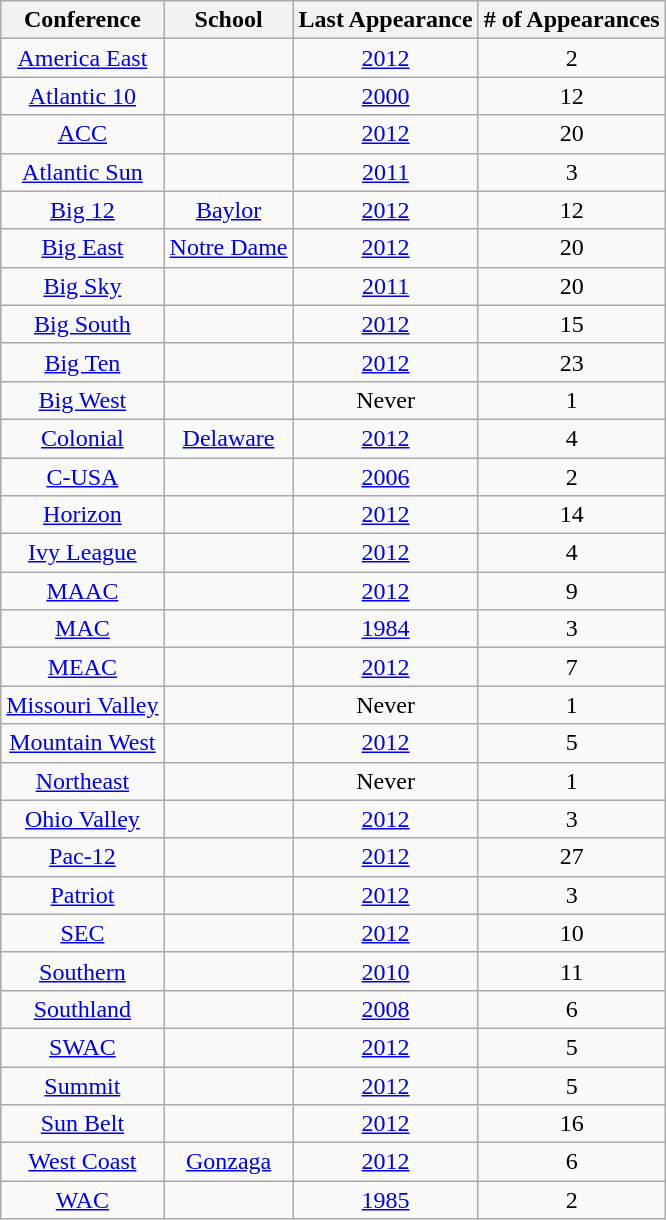<table class="wikitable sortable" style="text-align: center;">
<tr>
<th>Conference</th>
<th>School</th>
<th>Last Appearance</th>
<th># of Appearances</th>
</tr>
<tr>
<td><a href='#'>America East</a></td>
<td></td>
<td><a href='#'>2012</a></td>
<td>2</td>
</tr>
<tr>
<td><a href='#'>Atlantic 10</a></td>
<td></td>
<td><a href='#'>2000</a></td>
<td>12</td>
</tr>
<tr>
<td><a href='#'>ACC</a></td>
<td></td>
<td><a href='#'>2012</a></td>
<td>20</td>
</tr>
<tr>
<td><a href='#'>Atlantic Sun</a></td>
<td></td>
<td><a href='#'>2011</a></td>
<td>3</td>
</tr>
<tr>
<td><a href='#'>Big 12</a></td>
<td><a href='#'>Baylor</a></td>
<td><a href='#'>2012</a></td>
<td>12</td>
</tr>
<tr>
<td><a href='#'>Big East</a></td>
<td><a href='#'>Notre Dame</a></td>
<td><a href='#'>2012</a></td>
<td>20</td>
</tr>
<tr>
<td><a href='#'>Big Sky</a></td>
<td></td>
<td><a href='#'>2011</a></td>
<td>20</td>
</tr>
<tr>
<td><a href='#'>Big South</a></td>
<td></td>
<td><a href='#'>2012</a></td>
<td>15</td>
</tr>
<tr>
<td><a href='#'>Big Ten</a></td>
<td></td>
<td><a href='#'>2012</a></td>
<td>23</td>
</tr>
<tr>
<td><a href='#'>Big West</a></td>
<td></td>
<td>Never</td>
<td>1</td>
</tr>
<tr>
<td><a href='#'>Colonial</a></td>
<td><a href='#'>Delaware</a></td>
<td><a href='#'>2012</a></td>
<td>4</td>
</tr>
<tr>
<td><a href='#'>C-USA</a></td>
<td></td>
<td><a href='#'>2006</a></td>
<td>2</td>
</tr>
<tr>
<td><a href='#'>Horizon</a></td>
<td></td>
<td><a href='#'>2012</a></td>
<td>14</td>
</tr>
<tr>
<td><a href='#'>Ivy League</a></td>
<td></td>
<td><a href='#'>2012</a></td>
<td>4</td>
</tr>
<tr>
<td><a href='#'>MAAC</a></td>
<td></td>
<td><a href='#'>2012</a></td>
<td>9</td>
</tr>
<tr>
<td><a href='#'>MAC</a></td>
<td></td>
<td><a href='#'>1984</a></td>
<td>3</td>
</tr>
<tr>
<td><a href='#'>MEAC</a></td>
<td></td>
<td><a href='#'>2012</a></td>
<td>7</td>
</tr>
<tr>
<td><a href='#'>Missouri Valley</a></td>
<td></td>
<td>Never</td>
<td>1</td>
</tr>
<tr>
<td><a href='#'>Mountain West</a></td>
<td></td>
<td><a href='#'>2012</a></td>
<td>5</td>
</tr>
<tr>
<td><a href='#'>Northeast</a></td>
<td></td>
<td>Never</td>
<td>1</td>
</tr>
<tr>
<td><a href='#'>Ohio Valley</a></td>
<td></td>
<td><a href='#'>2012</a></td>
<td>3</td>
</tr>
<tr>
<td><a href='#'>Pac-12</a></td>
<td></td>
<td><a href='#'>2012</a></td>
<td>27</td>
</tr>
<tr>
<td><a href='#'>Patriot</a></td>
<td></td>
<td><a href='#'>2012</a></td>
<td>3</td>
</tr>
<tr>
<td><a href='#'>SEC</a></td>
<td></td>
<td><a href='#'>2012</a></td>
<td>10</td>
</tr>
<tr>
<td><a href='#'>Southern</a></td>
<td></td>
<td><a href='#'>2010</a></td>
<td>11</td>
</tr>
<tr>
<td><a href='#'>Southland</a></td>
<td></td>
<td><a href='#'>2008</a></td>
<td>6</td>
</tr>
<tr>
<td><a href='#'>SWAC</a></td>
<td></td>
<td><a href='#'>2012</a></td>
<td>5</td>
</tr>
<tr>
<td><a href='#'>Summit</a></td>
<td></td>
<td><a href='#'>2012</a></td>
<td>5</td>
</tr>
<tr>
<td><a href='#'>Sun Belt</a></td>
<td></td>
<td><a href='#'>2012</a></td>
<td>16</td>
</tr>
<tr>
<td><a href='#'>West Coast</a></td>
<td><a href='#'>Gonzaga</a></td>
<td><a href='#'>2012</a></td>
<td>6</td>
</tr>
<tr>
<td><a href='#'>WAC</a></td>
<td></td>
<td><a href='#'>1985</a></td>
<td>2</td>
</tr>
</table>
